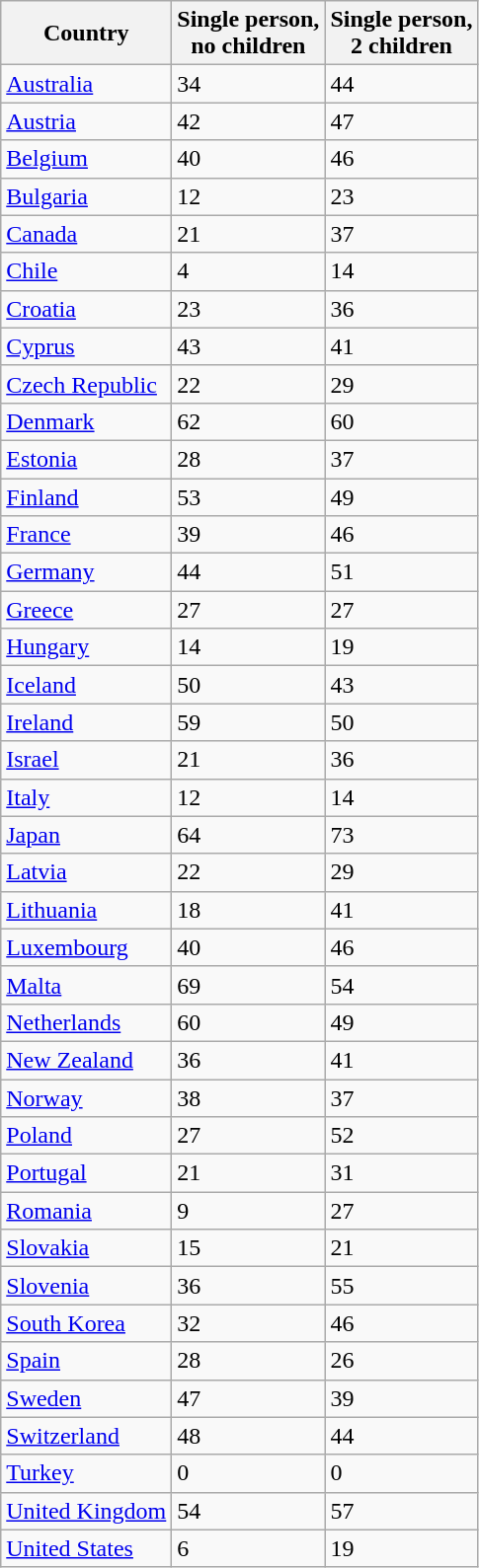<table class="wikitable sortable">
<tr>
<th>Country</th>
<th>Single person,<br>no children</th>
<th>Single person,<br>2 children</th>
</tr>
<tr>
<td><a href='#'>Australia</a></td>
<td>34</td>
<td>44</td>
</tr>
<tr>
<td><a href='#'>Austria</a></td>
<td>42</td>
<td>47</td>
</tr>
<tr>
<td><a href='#'>Belgium</a></td>
<td>40</td>
<td>46</td>
</tr>
<tr>
<td><a href='#'>Bulgaria</a></td>
<td>12</td>
<td>23</td>
</tr>
<tr>
<td><a href='#'>Canada</a></td>
<td>21</td>
<td>37</td>
</tr>
<tr>
<td><a href='#'>Chile</a></td>
<td>4</td>
<td>14</td>
</tr>
<tr>
<td><a href='#'>Croatia</a></td>
<td>23</td>
<td>36</td>
</tr>
<tr>
<td><a href='#'>Cyprus</a></td>
<td>43</td>
<td>41</td>
</tr>
<tr>
<td><a href='#'>Czech Republic</a></td>
<td>22</td>
<td>29</td>
</tr>
<tr>
<td><a href='#'>Denmark</a></td>
<td>62</td>
<td>60</td>
</tr>
<tr>
<td><a href='#'>Estonia</a></td>
<td>28</td>
<td>37</td>
</tr>
<tr>
<td><a href='#'>Finland</a></td>
<td>53</td>
<td>49</td>
</tr>
<tr>
<td><a href='#'>France</a></td>
<td>39</td>
<td>46</td>
</tr>
<tr>
<td><a href='#'>Germany</a></td>
<td>44</td>
<td>51</td>
</tr>
<tr>
<td><a href='#'>Greece</a></td>
<td>27</td>
<td>27</td>
</tr>
<tr>
<td><a href='#'>Hungary</a></td>
<td>14</td>
<td>19</td>
</tr>
<tr>
<td><a href='#'>Iceland</a></td>
<td>50</td>
<td>43</td>
</tr>
<tr>
<td><a href='#'>Ireland</a></td>
<td>59</td>
<td>50</td>
</tr>
<tr>
<td><a href='#'>Israel</a></td>
<td>21</td>
<td>36</td>
</tr>
<tr>
<td><a href='#'>Italy</a></td>
<td>12</td>
<td>14</td>
</tr>
<tr>
<td><a href='#'>Japan</a></td>
<td>64</td>
<td>73</td>
</tr>
<tr>
<td><a href='#'>Latvia</a></td>
<td>22</td>
<td>29</td>
</tr>
<tr>
<td><a href='#'>Lithuania</a></td>
<td>18</td>
<td>41</td>
</tr>
<tr>
<td><a href='#'>Luxembourg</a></td>
<td>40</td>
<td>46</td>
</tr>
<tr>
<td><a href='#'>Malta</a></td>
<td>69</td>
<td>54</td>
</tr>
<tr>
<td><a href='#'>Netherlands</a></td>
<td>60</td>
<td>49</td>
</tr>
<tr>
<td><a href='#'>New Zealand</a></td>
<td>36</td>
<td>41</td>
</tr>
<tr>
<td><a href='#'>Norway</a></td>
<td>38</td>
<td>37</td>
</tr>
<tr>
<td><a href='#'>Poland</a></td>
<td>27</td>
<td>52</td>
</tr>
<tr>
<td><a href='#'>Portugal</a></td>
<td>21</td>
<td>31</td>
</tr>
<tr>
<td><a href='#'>Romania</a></td>
<td>9</td>
<td>27</td>
</tr>
<tr>
<td><a href='#'>Slovakia</a></td>
<td>15</td>
<td>21</td>
</tr>
<tr>
<td><a href='#'>Slovenia</a></td>
<td>36</td>
<td>55</td>
</tr>
<tr>
<td><a href='#'>South Korea</a></td>
<td>32</td>
<td>46</td>
</tr>
<tr>
<td><a href='#'>Spain</a></td>
<td>28</td>
<td>26</td>
</tr>
<tr>
<td><a href='#'>Sweden</a></td>
<td>47</td>
<td>39</td>
</tr>
<tr>
<td><a href='#'>Switzerland</a></td>
<td>48</td>
<td>44</td>
</tr>
<tr>
<td><a href='#'>Turkey</a></td>
<td>0</td>
<td>0</td>
</tr>
<tr>
<td><a href='#'>United Kingdom</a></td>
<td>54</td>
<td>57</td>
</tr>
<tr>
<td><a href='#'>United States</a></td>
<td>6</td>
<td>19</td>
</tr>
</table>
